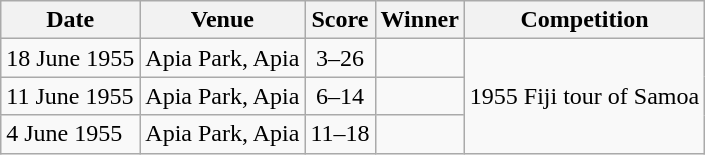<table class="wikitable">
<tr>
<th>Date</th>
<th>Venue</th>
<th>Score</th>
<th>Winner</th>
<th>Competition</th>
</tr>
<tr>
<td>18 June 1955</td>
<td>Apia Park, Apia</td>
<td align="center">3–26</td>
<td></td>
<td rowspan=3>1955 Fiji tour of Samoa</td>
</tr>
<tr>
<td>11 June 1955</td>
<td>Apia Park, Apia</td>
<td align="center">6–14</td>
<td></td>
</tr>
<tr>
<td>4 June 1955</td>
<td>Apia Park, Apia</td>
<td align="center">11–18</td>
<td></td>
</tr>
</table>
